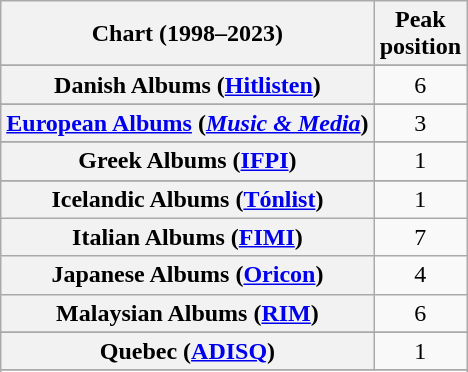<table class="wikitable sortable plainrowheaders" style="text-align:center">
<tr>
<th scope="col">Chart (1998–2023)</th>
<th scope="col">Peak<br>position</th>
</tr>
<tr>
</tr>
<tr>
</tr>
<tr>
</tr>
<tr>
</tr>
<tr>
</tr>
<tr>
</tr>
<tr>
<th scope="row">Danish Albums (<a href='#'>Hitlisten</a>)</th>
<td>6</td>
</tr>
<tr>
</tr>
<tr>
<th scope="row"><a href='#'>European Albums</a> (<em><a href='#'>Music & Media</a></em>)</th>
<td>3</td>
</tr>
<tr>
</tr>
<tr>
</tr>
<tr>
</tr>
<tr>
<th scope="row">Greek Albums (<a href='#'>IFPI</a>)</th>
<td>1</td>
</tr>
<tr>
</tr>
<tr>
<th scope="row">Icelandic Albums (<a href='#'>Tónlist</a>)</th>
<td>1</td>
</tr>
<tr>
<th scope="row">Italian Albums (<a href='#'>FIMI</a>)</th>
<td>7</td>
</tr>
<tr>
<th scope="row">Japanese Albums (<a href='#'>Oricon</a>)</th>
<td>4</td>
</tr>
<tr>
<th scope="row">Malaysian Albums (<a href='#'>RIM</a>)</th>
<td>6</td>
</tr>
<tr>
</tr>
<tr>
</tr>
<tr>
</tr>
<tr>
<th scope="row">Quebec (<a href='#'>ADISQ</a>)</th>
<td>1</td>
</tr>
<tr>
</tr>
<tr>
</tr>
<tr>
</tr>
<tr>
</tr>
<tr>
</tr>
<tr>
</tr>
<tr>
</tr>
<tr>
</tr>
</table>
